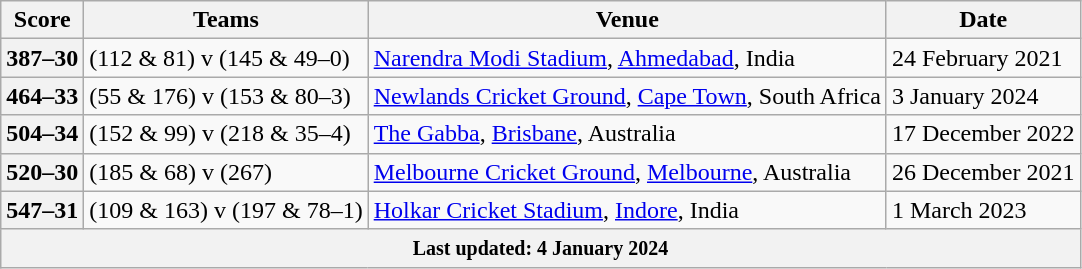<table class="wikitable sortable">
<tr>
<th>Score</th>
<th>Teams</th>
<th>Venue</th>
<th>Date</th>
</tr>
<tr>
<th>387–30</th>
<td> (112 & 81)  v  (145 & 49–0)</td>
<td><a href='#'>Narendra Modi Stadium</a>, <a href='#'>Ahmedabad</a>, India</td>
<td>24 February 2021</td>
</tr>
<tr>
<th>464–33</th>
<td> (55 & 176) v  (153 & 80–3)</td>
<td><a href='#'>Newlands Cricket Ground</a>, <a href='#'>Cape Town</a>, South Africa</td>
<td>3 January 2024</td>
</tr>
<tr>
<th>504–34</th>
<td> (152 & 99) v  (218 & 35–4)</td>
<td><a href='#'>The Gabba</a>, <a href='#'>Brisbane</a>, Australia</td>
<td>17 December 2022</td>
</tr>
<tr>
<th>520–30</th>
<td> (185 & 68) v  (267)</td>
<td><a href='#'>Melbourne Cricket Ground</a>, <a href='#'>Melbourne</a>, Australia</td>
<td>26 December 2021</td>
</tr>
<tr>
<th>547–31</th>
<td> (109 & 163) v  (197 & 78–1)</td>
<td><a href='#'>Holkar Cricket Stadium</a>, <a href='#'>Indore</a>, India</td>
<td>1 March 2023</td>
</tr>
<tr>
<th colspan="6"><small>Last updated: 4 January 2024</small></th>
</tr>
</table>
